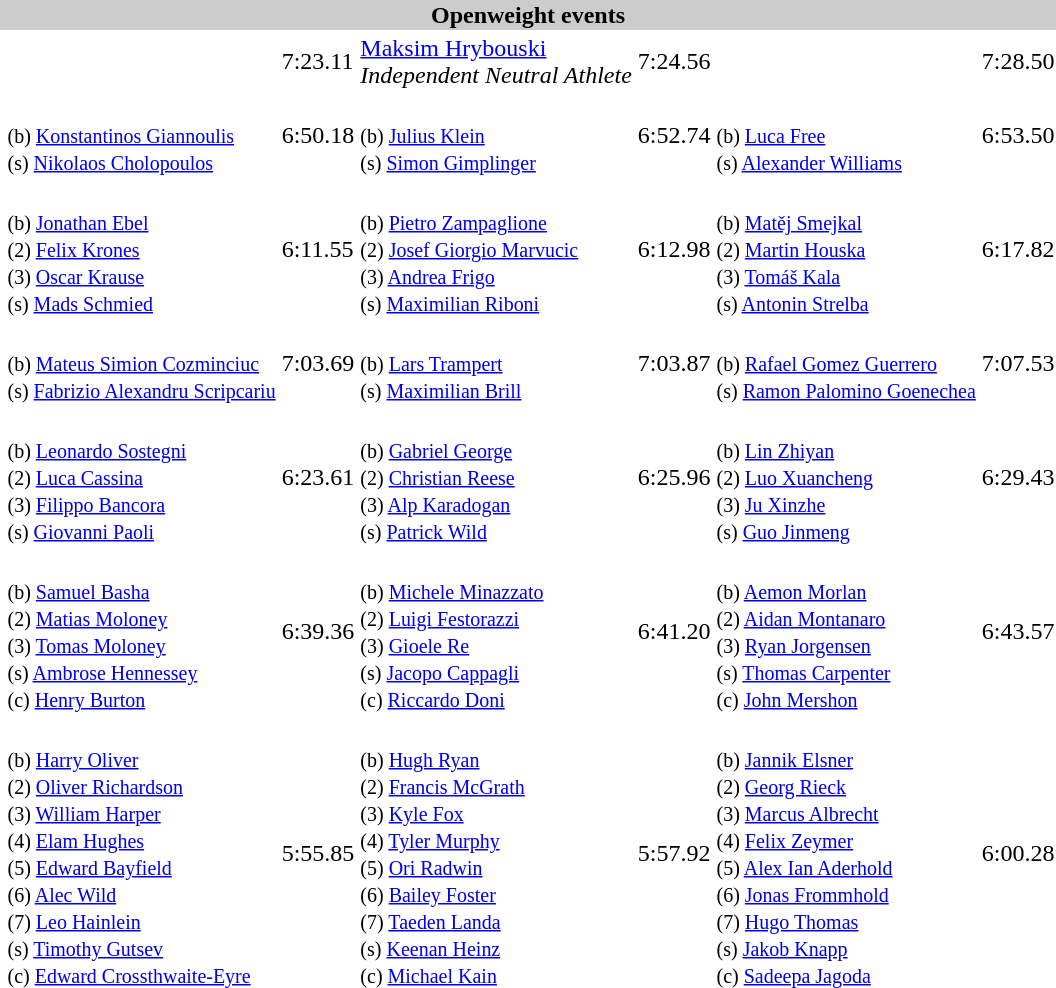<table>
<tr>
<th colspan="7" style="background-color:#CCC;">Openweight events</th>
</tr>
<tr>
<td></td>
<td></td>
<td>7:23.11</td>
<td><a href='#'>Maksim Hrybouski</a><br><em>Independent Neutral Athlete</em></td>
<td>7:24.56</td>
<td></td>
<td>7:28.50</td>
</tr>
<tr>
<td></td>
<td><br><small>(b) <a href='#'>Konstantinos Giannoulis</a> <br>(s) <a href='#'>Nikolaos Cholopoulos</a></small></td>
<td>6:50.18</td>
<td><br><small>(b) <a href='#'>Julius Klein</a> <br>(s) <a href='#'>Simon Gimplinger</a></small></td>
<td>6:52.74</td>
<td><br><small>(b) <a href='#'>Luca Free</a> <br>(s) <a href='#'>Alexander Williams</a></small></td>
<td>6:53.50</td>
</tr>
<tr>
<td></td>
<td><br><small>(b) <a href='#'>Jonathan Ebel</a><br>(2) <a href='#'>Felix Krones</a><br>(3) <a href='#'>Oscar Krause</a><br>(s) <a href='#'>Mads Schmied</a></small></td>
<td>6:11.55</td>
<td><br><small>(b) <a href='#'>Pietro Zampaglione</a><br>(2) <a href='#'>Josef Giorgio Marvucic</a><br>(3) <a href='#'>Andrea Frigo</a><br>(s) <a href='#'>Maximilian Riboni</a></small></td>
<td>6:12.98</td>
<td><br><small>(b) <a href='#'>Matěj Smejkal</a><br>(2) <a href='#'>Martin Houska</a><br>(3) <a href='#'>Tomáš Kala</a><br>(s) <a href='#'>Antonin Strelba</a></small></td>
<td>6:17.82</td>
</tr>
<tr>
<td></td>
<td><br><small>(b) <a href='#'>Mateus Simion Cozminciuc</a> <br>(s) <a href='#'>Fabrizio Alexandru Scripcariu</a></small></td>
<td>7:03.69</td>
<td><br><small>(b) <a href='#'>Lars Trampert</a> <br>(s) <a href='#'>Maximilian Brill</a></small></td>
<td>7:03.87</td>
<td><br><small>(b) <a href='#'>Rafael Gomez Guerrero</a> <br>(s) <a href='#'>Ramon Palomino Goenechea</a></small></td>
<td>7:07.53</td>
</tr>
<tr>
<td></td>
<td><br><small>(b) <a href='#'>Leonardo Sostegni</a><br>(2) <a href='#'>Luca Cassina</a><br>(3) <a href='#'>Filippo Bancora</a><br>(s) <a href='#'>Giovanni Paoli</a></small></td>
<td>6:23.61</td>
<td><br><small>(b) <a href='#'>Gabriel George</a><br>(2) <a href='#'>Christian Reese</a><br>(3) <a href='#'>Alp Karadogan</a><br>(s) <a href='#'>Patrick Wild</a></small></td>
<td>6:25.96</td>
<td><br><small>(b) <a href='#'>Lin Zhiyan</a><br>(2) <a href='#'>Luo Xuancheng</a><br>(3) <a href='#'>Ju Xinzhe</a><br>(s) <a href='#'>Guo Jinmeng</a></small></td>
<td>6:29.43</td>
</tr>
<tr>
<td></td>
<td><br><small>(b) <a href='#'>Samuel Basha</a><br>(2) <a href='#'>Matias Moloney</a><br>(3) <a href='#'>Tomas Moloney</a><br>(s) <a href='#'>Ambrose Hennessey</a><br>(c) <a href='#'>Henry Burton</a></small></td>
<td>6:39.36</td>
<td><br><small>(b) <a href='#'>Michele Minazzato</a><br>(2) <a href='#'>Luigi Festorazzi</a><br>(3) <a href='#'>Gioele Re</a><br>(s) <a href='#'>Jacopo Cappagli</a><br>(c) <a href='#'>Riccardo Doni</a></small></td>
<td>6:41.20</td>
<td><br><small>(b) <a href='#'>Aemon Morlan</a><br>(2) <a href='#'>Aidan Montanaro</a><br>(3) <a href='#'>Ryan Jorgensen</a><br>(s) <a href='#'>Thomas Carpenter</a><br>(c) <a href='#'>John Mershon</a></small></td>
<td>6:43.57</td>
</tr>
<tr>
<td></td>
<td><br><small>(b) <a href='#'>Harry Oliver</a><br>(2) <a href='#'>Oliver Richardson</a><br>(3) <a href='#'>William Harper</a><br>(4) <a href='#'>Elam Hughes</a><br>(5) <a href='#'>Edward Bayfield</a><br>(6) <a href='#'>Alec Wild</a><br>(7) <a href='#'>Leo Hainlein</a><br>(s) <a href='#'>Timothy Gutsev</a><br>(c) <a href='#'>Edward Crossthwaite-Eyre</a></small></td>
<td>5:55.85</td>
<td><br><small>(b) <a href='#'>Hugh Ryan</a><br>(2) <a href='#'>Francis McGrath</a><br>(3) <a href='#'>Kyle Fox</a><br>(4) <a href='#'>Tyler Murphy</a><br>(5) <a href='#'>Ori Radwin</a><br>(6) <a href='#'>Bailey Foster</a><br>(7) <a href='#'>Taeden Landa</a><br>(s) <a href='#'>Keenan Heinz</a><br>(c) <a href='#'>Michael Kain</a></small></td>
<td>5:57.92</td>
<td><br><small>(b) <a href='#'>Jannik Elsner</a><br>(2) <a href='#'>Georg Rieck</a><br>(3) <a href='#'>Marcus Albrecht</a><br>(4) <a href='#'>Felix Zeymer</a><br>(5) <a href='#'>Alex Ian Aderhold</a><br>(6) <a href='#'>Jonas Frommhold</a><br>(7) <a href='#'>Hugo Thomas</a><br>(s) <a href='#'>Jakob Knapp</a><br>(c) <a href='#'>Sadeepa Jagoda</a></small></td>
<td>6:00.28</td>
</tr>
</table>
